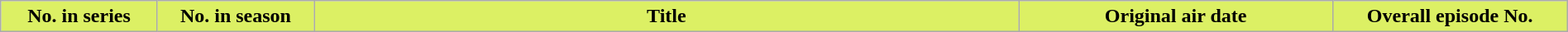<table class="wikitable plainrowheaders" style="width:100%; margin:auto; background:#FFFFFF;">
<tr>
<th scope="col" style="background-color: #dcf064; color:#000;" width=10%>No. in series</th>
<th scope="col" style="background-color: #dcf064; color:#000;" width=10%>No. in season</th>
<th scope="col" style="background-color: #dcf064; color:#000;" width=45%>Title</th>
<th scope="col" style="background-color: #dcf064; color:#000;" width=20%>Original air date</th>
<th scope="col" style="background-color: #dcf064; color:#000;" width=15%>Overall episode No.<br>


















</th>
</tr>
</table>
